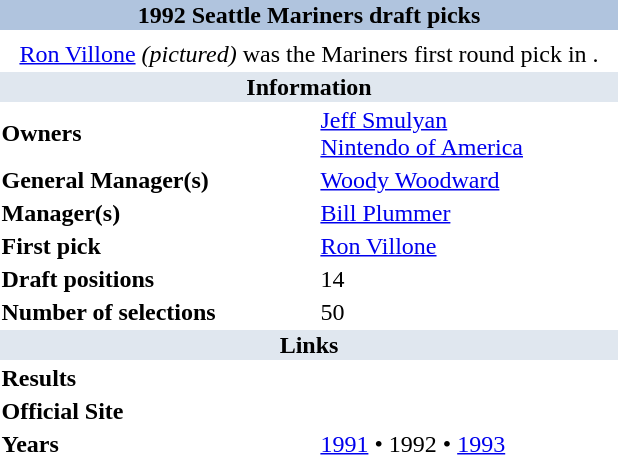<table class="toccolours" style="float: right; clear: right; margin: 0 0 1em 1em; width: 26em;">
<tr style="text-align:center;">
<th colspan="2" style="text-align: center; background-color: LightSteelBlue;">1992 Seattle Mariners draft picks</th>
</tr>
<tr>
<td colspan="2" style="text-align: center"></td>
</tr>
<tr>
<td colspan="2" style="text-align: center"><a href='#'>Ron Villone</a> <em>(pictured)</em> was the Mariners first round pick in .</td>
</tr>
<tr>
<th style="background: #E0E7EF;" colspan="2">Information</th>
</tr>
<tr>
<td><strong>Owners</strong></td>
<td><a href='#'>Jeff Smulyan</a><br><a href='#'>Nintendo of America</a></td>
</tr>
<tr>
<td style="vertical-align: top;"><strong>General Manager(s)</strong></td>
<td><a href='#'>Woody Woodward</a></td>
</tr>
<tr>
<td style="vertical-align: top;"><strong>Manager(s)</strong></td>
<td><a href='#'>Bill Plummer</a></td>
</tr>
<tr>
<td style="vertical-align: top;"><strong>First pick</strong></td>
<td><a href='#'>Ron Villone</a></td>
</tr>
<tr>
<td style="vertical-align: top;"><strong>Draft positions</strong></td>
<td>14</td>
</tr>
<tr>
<td style="vertical-align: middle;"><strong>Number of selections</strong></td>
<td>50</td>
</tr>
<tr>
<th style="background: #E0E7EF;" colspan="2">Links</th>
</tr>
<tr>
<td style="vertical-align: top;"><strong>Results</strong></td>
<td></td>
</tr>
<tr>
<td style="vertical-align: top;"><strong>Official Site</strong></td>
<td></td>
</tr>
<tr>
<td style="vertical-align: top;"><strong>Years</strong></td>
<td><a href='#'>1991</a> • 1992 • <a href='#'>1993</a></td>
</tr>
</table>
